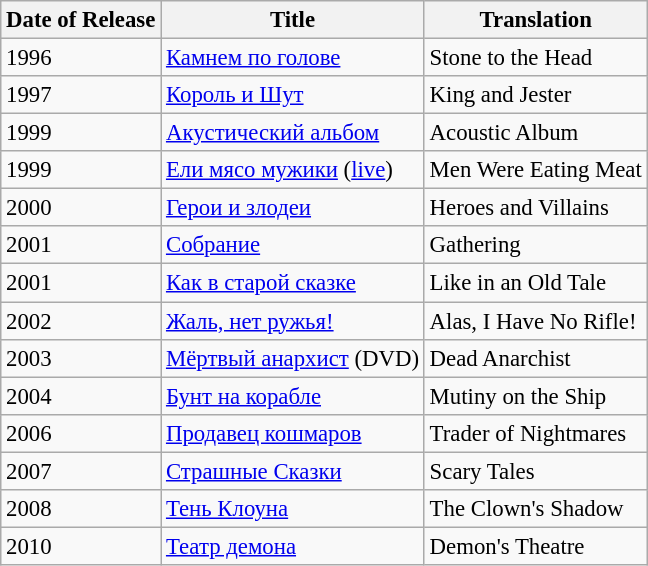<table class="wikitable" style="font-size: 95%;">
<tr>
<th>Date of Release</th>
<th>Title</th>
<th>Translation</th>
</tr>
<tr>
<td>1996</td>
<td><a href='#'>Камнем по голове</a></td>
<td>Stone to the Head</td>
</tr>
<tr>
<td>1997</td>
<td><a href='#'>Король и Шут</a></td>
<td>King and Jester</td>
</tr>
<tr>
<td>1999</td>
<td><a href='#'>Акустический альбом</a></td>
<td>Acoustic Album</td>
</tr>
<tr>
<td>1999</td>
<td><a href='#'>Ели мясо мужики</a> (<a href='#'>live</a>)</td>
<td>Men Were Eating Meat</td>
</tr>
<tr>
<td>2000</td>
<td><a href='#'>Герои и злодеи</a></td>
<td>Heroes and Villains</td>
</tr>
<tr>
<td>2001</td>
<td><a href='#'>Собрание</a></td>
<td>Gathering</td>
</tr>
<tr>
<td>2001</td>
<td><a href='#'>Как в старой сказке</a></td>
<td>Like in an Old Tale</td>
</tr>
<tr>
<td>2002</td>
<td><a href='#'>Жаль, нет ружья!</a></td>
<td>Alas, I Have No Rifle!</td>
</tr>
<tr>
<td>2003</td>
<td><a href='#'>Мёртвый анархист</a> (DVD)</td>
<td>Dead Anarchist</td>
</tr>
<tr>
<td>2004</td>
<td><a href='#'>Бунт на корабле</a></td>
<td>Mutiny on the Ship</td>
</tr>
<tr>
<td>2006</td>
<td><a href='#'>Продавец кошмаров</a></td>
<td>Trader of Nightmares</td>
</tr>
<tr>
<td>2007</td>
<td><a href='#'>Страшные Сказки</a></td>
<td>Scary Tales</td>
</tr>
<tr>
<td>2008</td>
<td><a href='#'>Тень Клоуна</a></td>
<td>The Clown's Shadow</td>
</tr>
<tr>
<td>2010</td>
<td><a href='#'>Театр демона</a></td>
<td>Demon's Theatre</td>
</tr>
</table>
